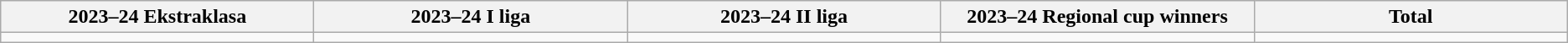<table class="wikitable">
<tr>
<th width="16.67%">2023–24 Ekstraklasa</th>
<th width="16.67%">2023–24 I liga</th>
<th width="16.67%">2023–24 II liga</th>
<th width="16.67%">2023–24 Regional cup winners</th>
<th width="16.67%">Total</th>
</tr>
<tr>
<td></td>
<td></td>
<td></td>
<td></td>
<td></td>
</tr>
</table>
